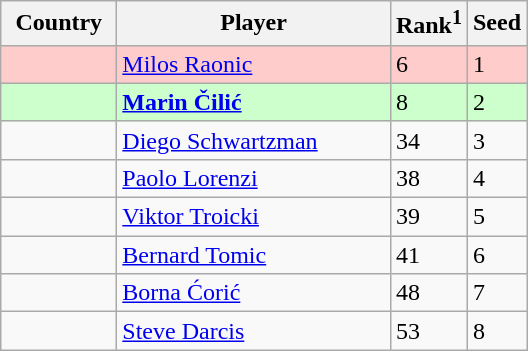<table class="sortable wikitable">
<tr>
<th width="70">Country</th>
<th width="175">Player</th>
<th>Rank<sup>1</sup></th>
<th>Seed</th>
</tr>
<tr style="background:#fcc;">
<td></td>
<td><a href='#'>Milos Raonic</a></td>
<td>6</td>
<td>1</td>
</tr>
<tr style="background:#cfc;">
<td></td>
<td><strong><a href='#'>Marin Čilić</a></strong></td>
<td>8</td>
<td>2</td>
</tr>
<tr>
<td></td>
<td><a href='#'>Diego Schwartzman</a></td>
<td>34</td>
<td>3</td>
</tr>
<tr>
<td></td>
<td><a href='#'>Paolo Lorenzi</a></td>
<td>38</td>
<td>4</td>
</tr>
<tr>
<td></td>
<td><a href='#'>Viktor Troicki</a></td>
<td>39</td>
<td>5</td>
</tr>
<tr>
<td></td>
<td><a href='#'>Bernard Tomic</a></td>
<td>41</td>
<td>6</td>
</tr>
<tr>
<td></td>
<td><a href='#'>Borna Ćorić</a></td>
<td>48</td>
<td>7</td>
</tr>
<tr>
<td></td>
<td><a href='#'>Steve Darcis</a></td>
<td>53</td>
<td>8</td>
</tr>
</table>
